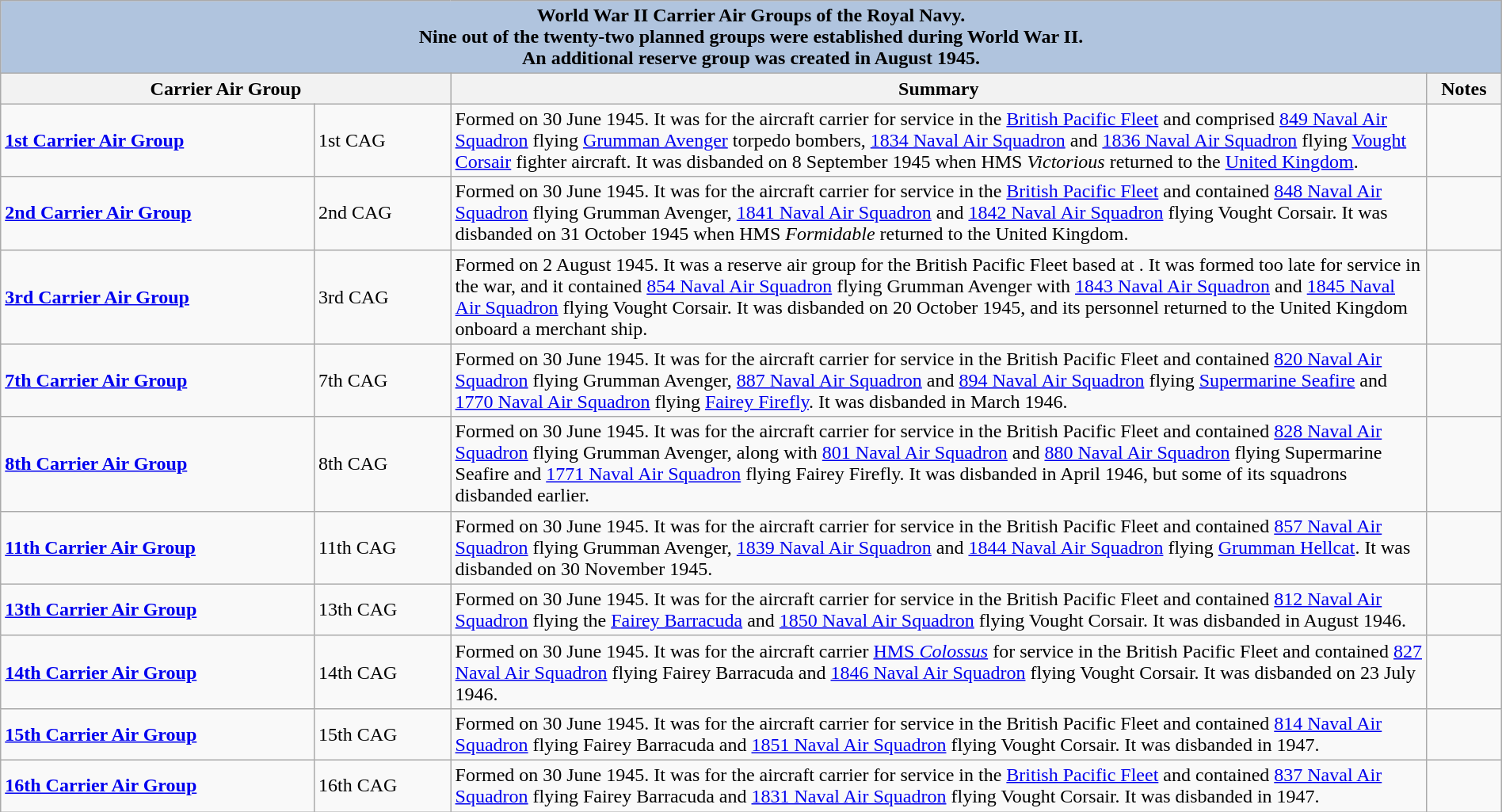<table class="wikitable" style="margin:auto; width:100%;">
<tr>
<th style="align: center; background:#B0C4DE;" colspan=5>World War II Carrier Air Groups of the Royal Navy.<br> Nine out of the twenty-two planned groups were established during World War II.<br> An additional reserve group was created in August 1945.</th>
</tr>
<tr>
<th style="text-align:center; width:30%;" colspan=2>Carrier Air Group</th>
<th style="text-align:center; width:65%;">Summary</th>
<th style="text-align:center; width:5%;">Notes</th>
</tr>
<tr>
<td style="text-align:centre;"><strong><a href='#'>1st Carrier Air Group</a></strong></td>
<td>1st CAG</td>
<td align=left>Formed on 30 June 1945. It was for the aircraft carrier  for service in the <a href='#'>British Pacific Fleet</a> and comprised <a href='#'>849 Naval Air Squadron</a> flying <a href='#'>Grumman Avenger</a> torpedo bombers, <a href='#'>1834 Naval Air Squadron</a> and <a href='#'>1836 Naval Air Squadron</a> flying <a href='#'>Vought Corsair</a> fighter aircraft. It was disbanded on 8 September 1945 when HMS <em>Victorious</em> returned to the <a href='#'>United Kingdom</a>.</td>
<td></td>
</tr>
<tr>
<td style="text-align:centre;"><strong><a href='#'>2nd Carrier Air Group</a></strong></td>
<td>2nd CAG</td>
<td align=left>Formed on 30 June 1945. It was for the aircraft carrier  for service in the <a href='#'>British Pacific Fleet</a> and contained <a href='#'>848 Naval Air Squadron</a> flying Grumman Avenger, <a href='#'>1841 Naval Air Squadron</a> and <a href='#'>1842 Naval Air Squadron</a> flying Vought Corsair. It was disbanded on 31 October 1945 when HMS <em>Formidable</em> returned to the United Kingdom.</td>
<td></td>
</tr>
<tr>
<td style="text-align:centre;"><strong><a href='#'>3rd Carrier Air Group</a></strong></td>
<td>3rd CAG</td>
<td align=left>Formed on 2 August 1945. It was a reserve air group for the British Pacific Fleet based at . It was formed too late for service in the war, and it contained <a href='#'>854 Naval Air Squadron</a> flying Grumman Avenger with <a href='#'>1843 Naval Air Squadron</a> and <a href='#'>1845 Naval Air Squadron</a> flying Vought Corsair. It was disbanded on 20 October 1945, and its personnel returned to the United Kingdom onboard a merchant ship.</td>
<td></td>
</tr>
<tr>
<td style="text-align:centre;"><strong><a href='#'>7th Carrier Air Group</a></strong></td>
<td>7th CAG</td>
<td align=left>Formed on 30 June 1945. It was for the aircraft carrier  for service in the British Pacific Fleet and contained <a href='#'>820 Naval Air Squadron</a> flying Grumman Avenger, <a href='#'>887 Naval Air Squadron</a> and <a href='#'>894 Naval Air Squadron</a> flying <a href='#'>Supermarine Seafire</a> and <a href='#'>1770 Naval Air Squadron</a> flying <a href='#'>Fairey Firefly</a>. It was disbanded in March 1946.</td>
<td></td>
</tr>
<tr>
<td style="text-align:centre;"><strong><a href='#'>8th Carrier Air Group</a></strong></td>
<td>8th CAG</td>
<td align=left>Formed on 30 June 1945. It was for the aircraft carrier  for service in the British Pacific Fleet and contained <a href='#'>828 Naval Air Squadron</a> flying Grumman Avenger, along with <a href='#'>801 Naval Air Squadron</a> and <a href='#'>880 Naval Air Squadron</a> flying Supermarine Seafire and <a href='#'>1771 Naval Air Squadron</a> flying Fairey Firefly. It was disbanded in April 1946, but some of its squadrons disbanded earlier.</td>
<td></td>
</tr>
<tr>
<td style="text-align:centre;"><strong><a href='#'>11th Carrier Air Group</a></strong></td>
<td>11th CAG</td>
<td align=left>Formed on 30 June 1945. It was for the aircraft carrier  for service in the British Pacific Fleet and contained <a href='#'>857 Naval Air Squadron</a> flying Grumman Avenger, <a href='#'>1839 Naval Air Squadron</a> and <a href='#'>1844 Naval Air Squadron</a> flying <a href='#'>Grumman Hellcat</a>. It was disbanded on 30 November 1945.</td>
<td></td>
</tr>
<tr>
<td style="text-align:centre;"><strong><a href='#'>13th Carrier Air Group</a></strong></td>
<td>13th CAG</td>
<td align=left>Formed on 30 June 1945. It was for the aircraft carrier  for service in the British Pacific Fleet and contained <a href='#'>812 Naval Air Squadron</a> flying the <a href='#'>Fairey Barracuda</a> and <a href='#'>1850 Naval Air Squadron</a> flying Vought Corsair. It was disbanded in August 1946.</td>
<td></td>
</tr>
<tr>
<td style="text-align:centre;"><strong><a href='#'>14th Carrier Air Group</a></strong></td>
<td>14th CAG</td>
<td align=left>Formed on 30 June 1945. It was for the aircraft carrier <a href='#'>HMS <em>Colossus</em></a> for service in the British Pacific Fleet and contained <a href='#'>827 Naval Air Squadron</a> flying Fairey Barracuda and <a href='#'>1846 Naval Air Squadron</a> flying Vought Corsair. It was disbanded on 23 July 1946.</td>
<td></td>
</tr>
<tr>
<td style="text-align:centre;"><strong><a href='#'>15th Carrier Air Group</a></strong></td>
<td>15th CAG</td>
<td align=left>Formed on 30 June 1945. It was for the aircraft carrier  for service in the British Pacific Fleet and contained <a href='#'>814 Naval Air Squadron</a> flying Fairey Barracuda and <a href='#'>1851 Naval Air Squadron</a> flying Vought Corsair. It was disbanded in 1947.</td>
<td></td>
</tr>
<tr>
<td style="text-align:centre;"><strong><a href='#'>16th Carrier Air Group</a></strong></td>
<td>16th CAG</td>
<td align=left>Formed on 30 June 1945. It was for the aircraft carrier  for service in the <a href='#'>British Pacific Fleet</a> and contained <a href='#'>837 Naval Air Squadron</a> flying Fairey Barracuda and <a href='#'>1831 Naval Air Squadron</a> flying Vought Corsair. It was disbanded in 1947.</td>
<td></td>
</tr>
</table>
